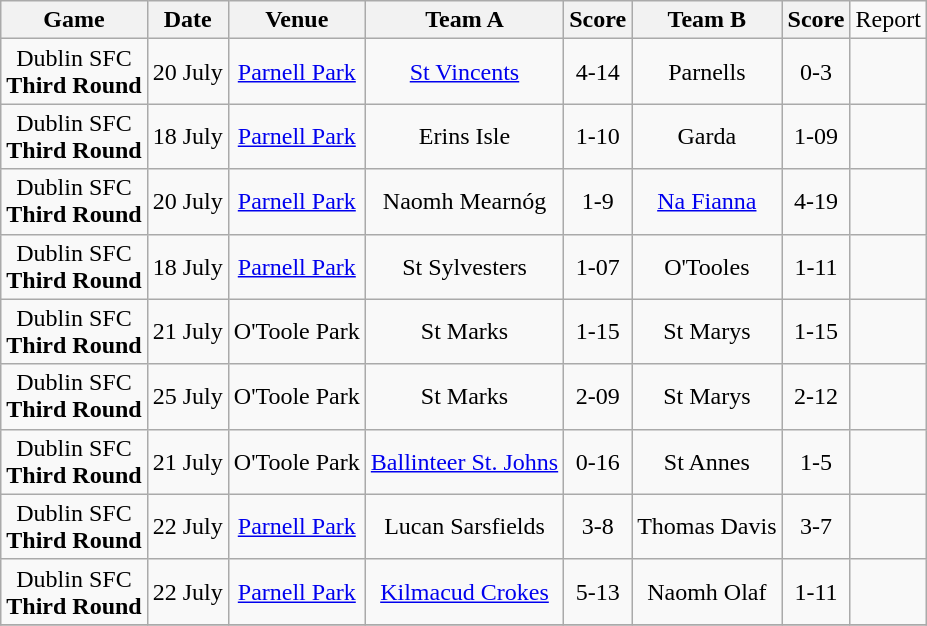<table class="wikitable" style="text-align:center">
<tr>
<th>Game</th>
<th>Date</th>
<th>Venue</th>
<th>Team A</th>
<th>Score</th>
<th>Team B</th>
<th>Score</th>
<td>Report</td>
</tr>
<tr>
<td>Dublin SFC<br><strong>Third Round</strong></td>
<td>20 July</td>
<td><a href='#'>Parnell Park</a></td>
<td><a href='#'>St Vincents</a></td>
<td>4-14</td>
<td>Parnells</td>
<td>0-3</td>
<td></td>
</tr>
<tr>
<td>Dublin SFC<br><strong>Third Round</strong></td>
<td>18 July</td>
<td><a href='#'>Parnell Park</a></td>
<td>Erins Isle</td>
<td>1-10</td>
<td>Garda</td>
<td>1-09</td>
<td></td>
</tr>
<tr>
<td>Dublin SFC<br><strong>Third Round</strong></td>
<td>20 July</td>
<td><a href='#'>Parnell Park</a></td>
<td>Naomh Mearnóg</td>
<td>1-9</td>
<td><a href='#'>Na Fianna</a></td>
<td>4-19</td>
<td></td>
</tr>
<tr>
<td>Dublin SFC<br><strong>Third Round</strong></td>
<td>18 July</td>
<td><a href='#'>Parnell Park</a></td>
<td>St Sylvesters</td>
<td>1-07</td>
<td>O'Tooles</td>
<td>1-11</td>
<td></td>
</tr>
<tr>
<td>Dublin SFC<br><strong>Third Round</strong></td>
<td>21 July</td>
<td>O'Toole Park</td>
<td>St Marks</td>
<td>1-15</td>
<td>St Marys</td>
<td>1-15</td>
<td></td>
</tr>
<tr>
<td>Dublin SFC<br><strong>Third Round</strong></td>
<td>25 July</td>
<td>O'Toole Park</td>
<td>St Marks</td>
<td>2-09</td>
<td>St Marys</td>
<td>2-12</td>
<td></td>
</tr>
<tr>
<td>Dublin SFC<br><strong>Third Round</strong></td>
<td>21 July</td>
<td>O'Toole Park</td>
<td><a href='#'>Ballinteer St. Johns</a></td>
<td>0-16</td>
<td>St Annes</td>
<td>1-5</td>
<td></td>
</tr>
<tr>
<td>Dublin SFC<br><strong>Third Round</strong></td>
<td>22 July</td>
<td><a href='#'>Parnell Park</a></td>
<td>Lucan Sarsfields</td>
<td>3-8</td>
<td>Thomas Davis</td>
<td>3-7</td>
<td></td>
</tr>
<tr>
<td>Dublin SFC<br><strong>Third Round</strong></td>
<td>22 July</td>
<td><a href='#'>Parnell Park</a></td>
<td><a href='#'>Kilmacud Crokes</a></td>
<td>5-13</td>
<td>Naomh Olaf</td>
<td>1-11</td>
<td></td>
</tr>
<tr>
</tr>
</table>
